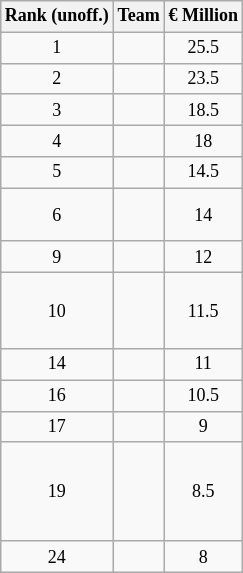<table class="wikitable" style="font-size:12px; text-align:center; float:right; margin:0.5em 0 1em 1em;">
<tr>
<th>Rank (unoff.)</th>
<th>Team</th>
<th>€ Million</th>
</tr>
<tr>
<td>1</td>
<td style="text-align:left;"></td>
<td>25.5</td>
</tr>
<tr>
<td>2</td>
<td style="text-align:left;"></td>
<td>23.5</td>
</tr>
<tr>
<td>3</td>
<td style="text-align:left;"></td>
<td>18.5</td>
</tr>
<tr>
<td>4</td>
<td style="text-align:left;"></td>
<td>18</td>
</tr>
<tr>
<td>5</td>
<td style="text-align:left;"></td>
<td>14.5</td>
</tr>
<tr>
<td>6</td>
<td style="text-align:left;"><br><br></td>
<td>14</td>
</tr>
<tr>
<td>9</td>
<td style="text-align:left;"></td>
<td>12</td>
</tr>
<tr>
<td>10</td>
<td style="text-align:left;"><br><br><br></td>
<td>11.5</td>
</tr>
<tr>
<td>14</td>
<td style="text-align:left;"><br></td>
<td>11</td>
</tr>
<tr>
<td>16</td>
<td style="text-align:left;"></td>
<td>10.5</td>
</tr>
<tr>
<td>17</td>
<td style="text-align:left;"><br></td>
<td>9</td>
</tr>
<tr>
<td>19</td>
<td style="text-align:left;"><br><br><br><br></td>
<td>8.5</td>
</tr>
<tr>
<td>24</td>
<td style="text-align:left;"></td>
<td>8</td>
</tr>
</table>
